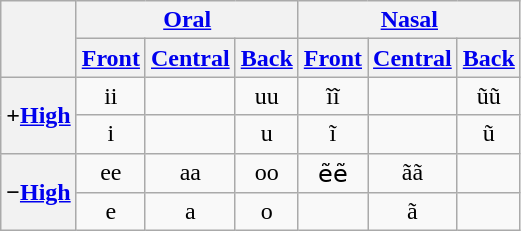<table class="wikitable" style="text-align: center;">
<tr>
<th rowspan="2"></th>
<th colspan="3"><a href='#'>Oral</a></th>
<th colspan="3"><a href='#'>Nasal</a></th>
</tr>
<tr>
<th><a href='#'>Front</a></th>
<th><a href='#'>Central</a></th>
<th><a href='#'>Back</a></th>
<th><a href='#'>Front</a></th>
<th><a href='#'>Central</a></th>
<th><a href='#'>Back</a></th>
</tr>
<tr>
<th rowspan="2">+<a href='#'>High</a></th>
<td>ii</td>
<td></td>
<td>uu</td>
<td>ĩĩ</td>
<td></td>
<td>ũũ</td>
</tr>
<tr>
<td>i</td>
<td></td>
<td>u</td>
<td>ĩ</td>
<td></td>
<td>ũ</td>
</tr>
<tr>
<th rowspan="2">−<a href='#'>High</a></th>
<td>ee</td>
<td>aa</td>
<td>oo</td>
<td>ẽẽ</td>
<td>ãã</td>
<td></td>
</tr>
<tr>
<td>e</td>
<td>a</td>
<td>o</td>
<td></td>
<td>ã</td>
<td></td>
</tr>
</table>
